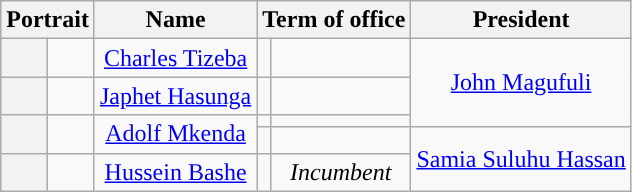<table class="wikitable plainrowheaders" style="text-align:center">
<tr>
<th colspan=2>Portrait</th>
<th>Name</th>
<th colspan=2>Term of office</th>
<th>President</th>
</tr>
<tr>
<th style="background-color: "></th>
<td></td>
<td><a href='#'>Charles Tizeba</a></td>
<td class=nowrap></td>
<td class=nowrap></td>
<td rowspan="3"><a href='#'>John Magufuli</a></td>
</tr>
<tr>
<th style="background-color: "></th>
<td></td>
<td><a href='#'>Japhet Hasunga</a></td>
<td class=nowrap> </td>
<td class=nowrap></td>
</tr>
<tr>
<th rowspan="2" style="background-color: "></th>
<td rowspan="2"></td>
<td rowspan="2"><a href='#'>Adolf Mkenda</a></td>
<td class=nowrap></td>
<td class=nowrap></td>
</tr>
<tr>
<td></td>
<td></td>
<td rowspan="2"><a href='#'>Samia Suluhu Hassan</a></td>
</tr>
<tr>
<th style="background-color: "></th>
<td></td>
<td><a href='#'>Hussein Bashe</a></td>
<td></td>
<td><em>Incumbent</em></td>
</tr>
</table>
